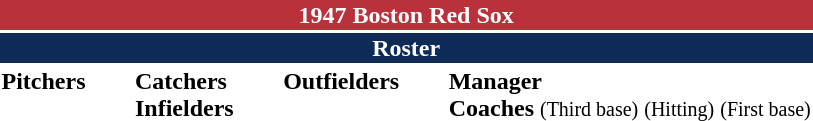<table class="toccolours" style="text-align: left;">
<tr>
<th colspan="10" style="background-color: #ba313c; color: white; text-align: center;">1947 Boston Red Sox</th>
</tr>
<tr>
<td colspan="10" style="background-color: #0d2b56; color: white; text-align: center;"><strong>Roster</strong></td>
</tr>
<tr>
<td valign="top"><strong>Pitchers</strong><br>















</td>
<td width="25px"></td>
<td valign="top"><strong>Catchers</strong><br>






<strong>Infielders</strong>









</td>
<td width="25px"></td>
<td valign="top"><strong>Outfielders</strong><br>





</td>
<td width="25px"></td>
<td valign="top"><strong>Manager</strong><br>
<strong>Coaches</strong>
 <small>(Third base)</small>
 <small>(Hitting)</small>
 <small>(First base)</small></td>
</tr>
<tr>
</tr>
</table>
